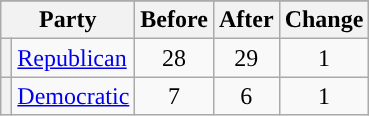<table class="wikitable" style="text-align:center;">
<tr>
</tr>
<tr>
<th colspan=2>Party</th>
<th>Before</th>
<th>After</th>
<th>Change</th>
</tr>
<tr>
<th style="background-color:"></th>
<td style="text-align:left;"><a href='#'>Republican</a></td>
<td>28</td>
<td>29</td>
<td> 1</td>
</tr>
<tr>
<th style="background-color:"></th>
<td style="text-align:left;"><a href='#'>Democratic</a></td>
<td>7</td>
<td>6</td>
<td> 1</td>
</tr>
</table>
